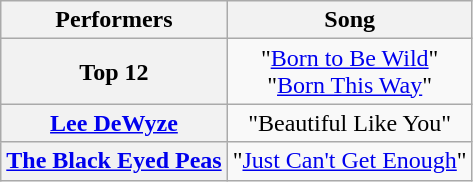<table class="wikitable" style="text-align:center;">
<tr>
<th scope="col">Performers</th>
<th scope="col">Song</th>
</tr>
<tr>
<th scope="row">Top 12</th>
<td>"<a href='#'>Born to Be Wild</a>"<br>"<a href='#'>Born This Way</a>"</td>
</tr>
<tr>
<th scope="row"><a href='#'>Lee DeWyze</a></th>
<td>"Beautiful Like You"</td>
</tr>
<tr>
<th scope="row"><a href='#'>The Black Eyed Peas</a></th>
<td>"<a href='#'>Just Can't Get Enough</a>"</td>
</tr>
</table>
